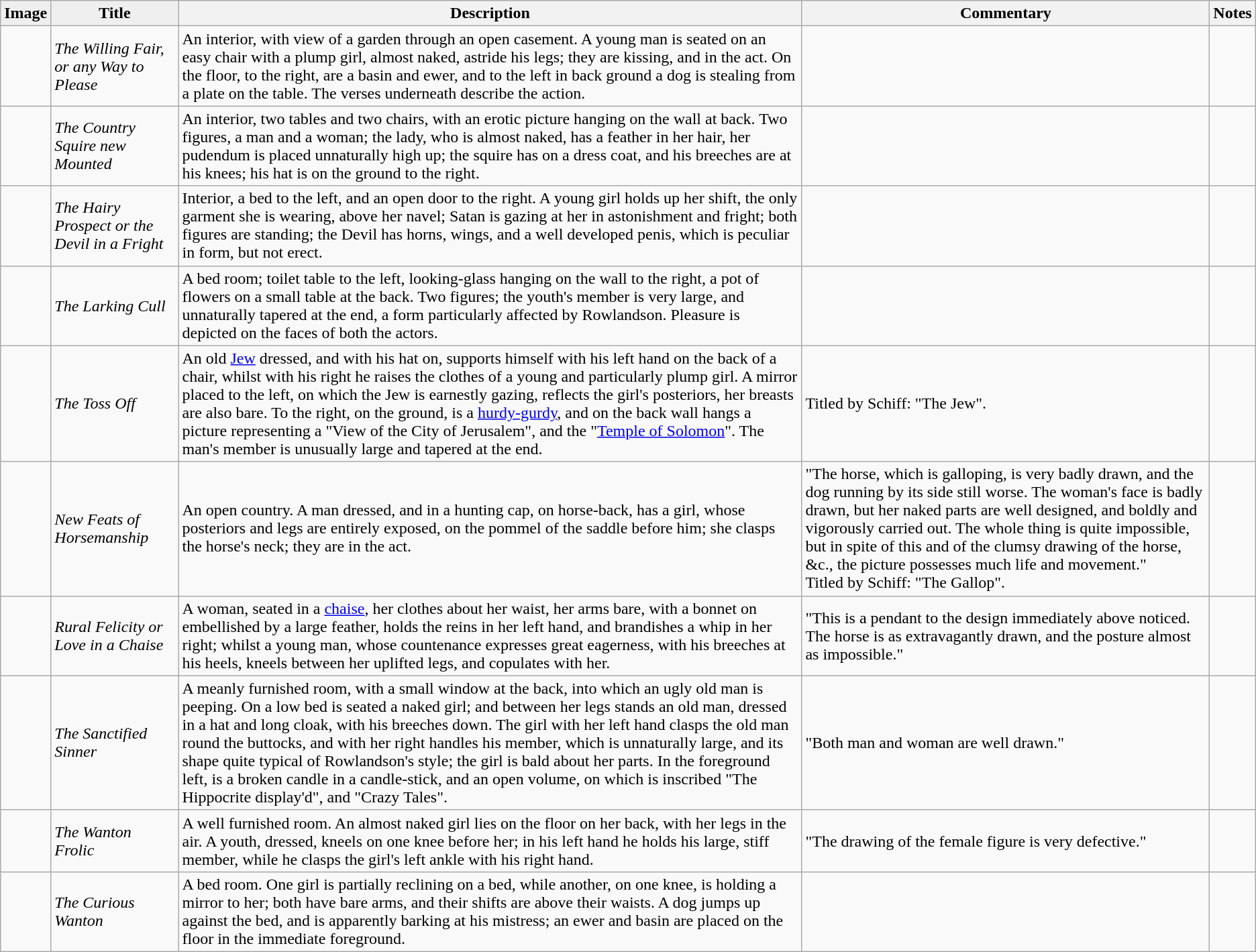<table class="sortable wikitable">
<tr>
<th style="background:#efefef;">Image</th>
<th style="background:#efefef;">Title</th>
<th>Description</th>
<th>Commentary</th>
<th>Notes</th>
</tr>
<tr>
<td></td>
<td><em>The Willing Fair, or any Way to Please</em></td>
<td>An interior, with view of a garden through an open casement. A young man is seated on an easy chair with a plump girl, almost naked, astride his legs; they are kissing, and in the act. On the floor, to the right, are a basin and ewer, and to the left in back ground a dog is stealing from a plate on the table. The verses underneath describe the action.</td>
<td></td>
<td></td>
</tr>
<tr>
<td></td>
<td><em>The Country Squire new Mounted</em></td>
<td>An interior, two tables and two chairs, with an erotic picture hanging on the wall at back. Two figures, a man and a woman; the lady, who is almost naked, has a feather in her hair, her pudendum is placed unnaturally high up; the squire has on a dress coat, and his breeches are at his knees; his hat is on the ground to the right.</td>
<td></td>
<td></td>
</tr>
<tr>
<td></td>
<td><em>The Hairy Prospect or the Devil in a Fright</em></td>
<td>Interior, a bed to the left, and an open door to the right. A young girl holds up her shift, the only garment she is wearing, above her navel; Satan is gazing at her in astonishment and fright; both figures are standing; the Devil has horns, wings, and a well developed penis, which is peculiar in form, but not erect.</td>
<td></td>
<td></td>
</tr>
<tr>
<td></td>
<td><em>The Larking Cull</em></td>
<td>A bed room; toilet table to the left, looking-glass hanging on the wall to the right, a pot of flowers on a small table at the back. Two figures; the youth's member is very large, and unnaturally tapered at the end, a form particularly affected by Rowlandson. Pleasure is depicted on the faces of both the actors.</td>
<td></td>
<td></td>
</tr>
<tr>
<td></td>
<td><em>The Toss Off</em></td>
<td>An old <a href='#'>Jew</a> dressed, and with his hat on, supports himself with his left hand on the back of a chair, whilst with his right he raises the clothes of a young and particularly plump girl. A mirror placed to the left, on which the Jew is earnestly gazing, reflects the girl's posteriors, her breasts are also bare. To the right, on the ground, is a <a href='#'>hurdy-gurdy</a>, and on the back wall hangs a picture representing a "View of the City of Jerusalem", and the "<a href='#'>Temple of Solomon</a>". The man's member is unusually large and tapered at the end.</td>
<td>Titled by Schiff: "The Jew".</td>
<td></td>
</tr>
<tr>
<td></td>
<td><em>New Feats of Horsemanship</em></td>
<td>An open country. A man dressed, and in a hunting cap, on horse-back, has a girl, whose posteriors and legs are entirely exposed, on the pommel of the saddle before him; she clasps the horse's neck; they are in the act.</td>
<td>"The horse, which is galloping, is very badly drawn, and the dog running by its side still worse. The woman's face is badly drawn, but her naked parts are well designed, and boldly and vigorously carried out. The whole thing is quite impossible, but in spite of this and of the clumsy drawing of the horse, &c., the picture possesses much life and movement."<br>Titled by Schiff: "The Gallop".</td>
<td></td>
</tr>
<tr>
<td></td>
<td><em>Rural Felicity or Love in a Chaise</em></td>
<td>A woman, seated in a <a href='#'>chaise</a>, her clothes about her waist, her arms bare, with a bonnet on embellished by a large feather, holds the reins in her left hand, and brandishes a whip in her right; whilst a young man, whose countenance expresses great eagerness, with his breeches at his heels, kneels between her uplifted legs, and copulates with her.</td>
<td>"This is a pendant to the design immediately above noticed. The horse is as extravagantly drawn, and the posture almost as impossible."</td>
<td></td>
</tr>
<tr>
<td></td>
<td><em>The Sanctified Sinner</em></td>
<td>A meanly furnished room, with a small window at the back, into which an ugly old man is peeping. On a low bed is seated a naked girl; and between her legs stands an old man, dressed in a hat and long cloak, with his breeches down. The girl with her left hand clasps the old man round the buttocks, and with her right handles his member, which is unnaturally large, and its shape quite typical of Rowlandson's style; the girl is bald about her parts. In the foreground left, is a broken candle in a candle-stick, and an open volume, on which is inscribed "The Hippocrite display'd", and "Crazy Tales".</td>
<td>"Both man and woman are well drawn."</td>
<td></td>
</tr>
<tr>
<td></td>
<td><em>The Wanton Frolic</em></td>
<td>A well furnished room. An almost naked girl lies on the floor on her back, with her legs in the air. A youth, dressed, kneels on one knee before her; in his left hand he holds his large, stiff member, while he clasps the girl's left ankle with his right hand.</td>
<td>"The drawing of the female figure is very defective."</td>
<td></td>
</tr>
<tr>
<td></td>
<td><em>The Curious Wanton</em></td>
<td>A bed room. One girl is partially reclining on a bed, while another, on one knee, is holding a mirror to her; both have bare arms, and their shifts are above their waists. A dog jumps up against the bed, and is apparently barking at his mistress; an ewer and basin are placed on the floor in the immediate foreground.</td>
<td></td>
<td></td>
</tr>
</table>
